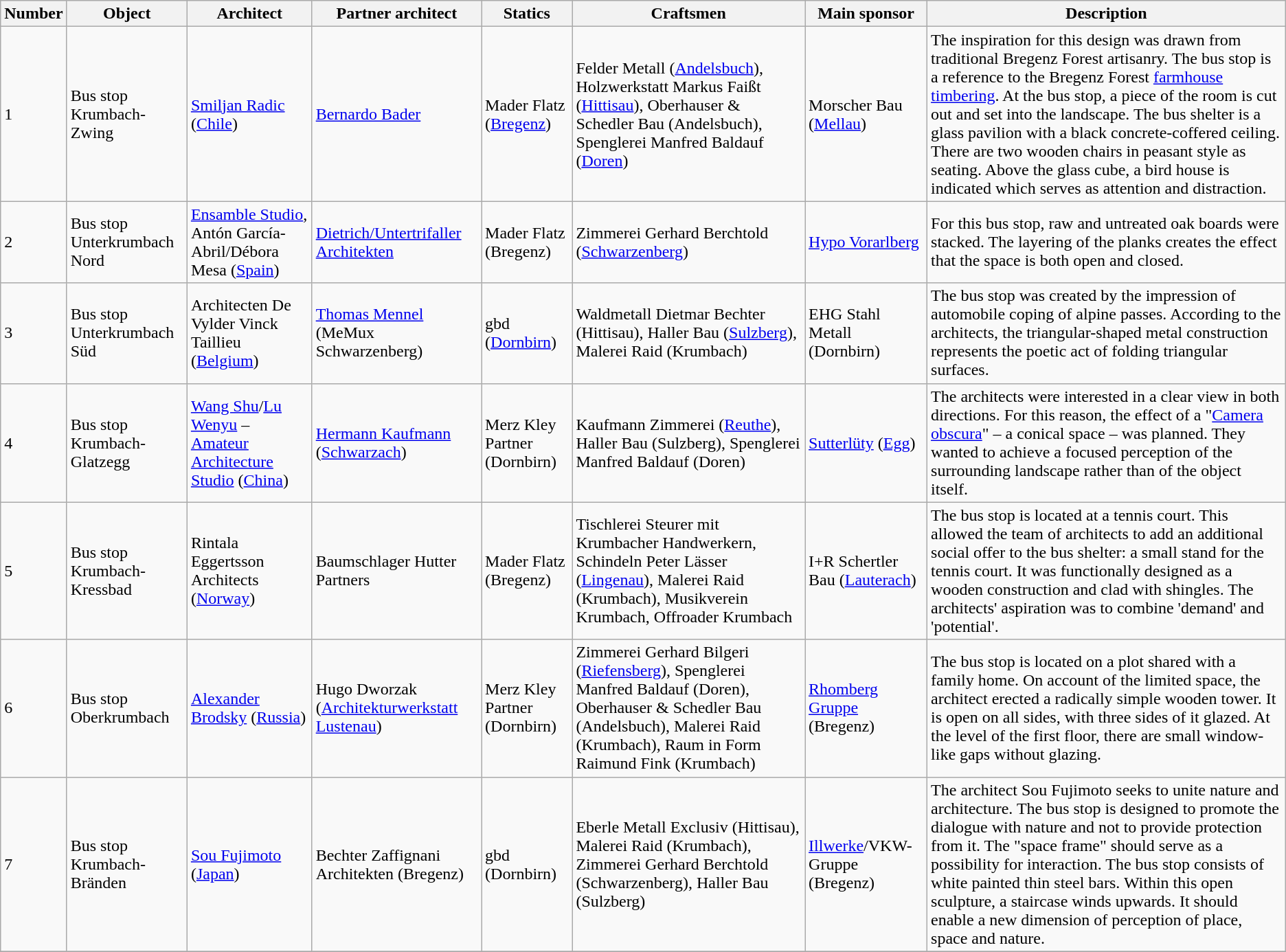<table class="wikitable">
<tr>
<th>Number</th>
<th>Object</th>
<th>Architect</th>
<th>Partner architect</th>
<th>Statics</th>
<th>Craftsmen</th>
<th>Main sponsor</th>
<th>Description</th>
</tr>
<tr>
<td>1</td>
<td>Bus stop Krumbach-Zwing</td>
<td><a href='#'>Smiljan Radic</a> (<a href='#'>Chile</a>)</td>
<td><a href='#'>Bernardo Bader</a></td>
<td>Mader Flatz (<a href='#'>Bregenz</a>)</td>
<td>Felder Metall (<a href='#'>Andelsbuch</a>), Holzwerkstatt Markus Faißt (<a href='#'>Hittisau</a>), Oberhauser & Schedler Bau (Andelsbuch), Spenglerei Manfred Baldauf (<a href='#'>Doren</a>)</td>
<td>Morscher Bau (<a href='#'>Mellau</a>)</td>
<td>The inspiration for this design was drawn from traditional Bregenz Forest artisanry. The bus stop is a reference to the Bregenz Forest <a href='#'>farmhouse timbering</a>. At the bus stop, a piece of the room is cut out and set into the landscape. The bus shelter is a glass pavilion with a black concrete-coffered ceiling. There are two wooden chairs in peasant style as seating. Above the glass cube, a bird house is indicated which serves as attention and distraction.</td>
</tr>
<tr>
<td>2</td>
<td>Bus stop Unterkrumbach Nord</td>
<td><a href='#'>Ensamble Studio</a>, Antón García-Abril/Débora Mesa (<a href='#'>Spain</a>)</td>
<td><a href='#'>Dietrich/Untertrifaller Architekten</a></td>
<td>Mader Flatz (Bregenz)</td>
<td>Zimmerei Gerhard Berchtold (<a href='#'>Schwarzenberg</a>)</td>
<td><a href='#'>Hypo Vorarlberg</a></td>
<td>For this bus stop, raw and untreated oak boards were stacked. The layering of the planks creates the effect that the space is both open and closed.</td>
</tr>
<tr>
<td>3</td>
<td>Bus stop Unterkrumbach Süd</td>
<td>Architecten De Vylder Vinck Taillieu (<a href='#'>Belgium</a>)</td>
<td><a href='#'>Thomas Mennel</a> (MeMux Schwarzenberg)</td>
<td>gbd (<a href='#'>Dornbirn</a>)</td>
<td>Waldmetall Dietmar Bechter (Hittisau), Haller Bau (<a href='#'>Sulzberg</a>), Malerei Raid (Krumbach)</td>
<td>EHG Stahl Metall (Dornbirn)</td>
<td>The bus stop was created by the impression of automobile coping of alpine passes. According to the architects, the triangular-shaped metal construction represents the poetic act of folding triangular surfaces.</td>
</tr>
<tr>
<td>4</td>
<td>Bus stop Krumbach-Glatzegg</td>
<td><a href='#'>Wang Shu</a>/<a href='#'>Lu Wenyu</a> – <a href='#'>Amateur Architecture Studio</a> (<a href='#'>China</a>)</td>
<td><a href='#'>Hermann Kaufmann</a> (<a href='#'>Schwarzach</a>)</td>
<td>Merz Kley Partner (Dornbirn)</td>
<td>Kaufmann Zimmerei  (<a href='#'>Reuthe</a>), Haller Bau (Sulzberg), Spenglerei Manfred Baldauf (Doren)</td>
<td><a href='#'>Sutterlüty</a> (<a href='#'>Egg</a>)</td>
<td>The architects were interested in a clear view in both directions. For this reason, the effect of a "<a href='#'>Camera obscura</a>" – a conical space – was planned. They wanted to achieve a focused perception of the surrounding landscape rather than of the object itself.</td>
</tr>
<tr>
<td>5</td>
<td>Bus stop Krumbach-Kressbad</td>
<td>Rintala Eggertsson Architects (<a href='#'>Norway</a>)</td>
<td>Baumschlager Hutter Partners</td>
<td>Mader Flatz (Bregenz)</td>
<td>Tischlerei Steurer mit Krumbacher Handwerkern, Schindeln Peter Lässer (<a href='#'>Lingenau</a>), Malerei Raid (Krumbach), Musikverein Krumbach, Offroader Krumbach</td>
<td>I+R Schertler Bau (<a href='#'>Lauterach</a>)</td>
<td>The bus stop is located at a tennis court. This allowed the team of architects to add an additional social offer to the bus shelter: a small stand for the tennis court. It was functionally designed as a wooden construction and clad with shingles. The architects' aspiration was to combine 'demand' and 'potential'.</td>
</tr>
<tr>
<td>6</td>
<td>Bus stop Oberkrumbach</td>
<td><a href='#'>Alexander Brodsky</a> (<a href='#'>Russia</a>)</td>
<td>Hugo Dworzak (<a href='#'>Architekturwerkstatt Lustenau</a>)</td>
<td>Merz Kley Partner (Dornbirn)</td>
<td>Zimmerei Gerhard Bilgeri (<a href='#'>Riefensberg</a>), Spenglerei Manfred Baldauf (Doren), Oberhauser & Schedler Bau (Andelsbuch), Malerei Raid (Krumbach), Raum in Form Raimund Fink (Krumbach)</td>
<td><a href='#'>Rhomberg Gruppe</a> (Bregenz)</td>
<td>The bus stop is located on a plot shared with a family home. On account of the limited space, the architect erected a radically simple wooden tower. It is open on all sides, with three sides of it glazed. At the level of the first floor, there are small window-like gaps without glazing.</td>
</tr>
<tr>
<td>7</td>
<td>Bus stop Krumbach-Bränden</td>
<td><a href='#'>Sou Fujimoto</a> (<a href='#'>Japan</a>)</td>
<td>Bechter Zaffignani Architekten (Bregenz)</td>
<td>gbd (Dornbirn)</td>
<td>Eberle Metall Exclusiv (Hittisau),  Malerei Raid (Krumbach), Zimmerei Gerhard Berchtold (Schwarzenberg), Haller Bau (Sulzberg)</td>
<td><a href='#'>Illwerke</a>/VKW-Gruppe (Bregenz)</td>
<td>The architect Sou Fujimoto seeks to unite nature and architecture. The bus stop is designed to promote the dialogue with nature and not to provide protection from it. The "space frame" should serve as a possibility for interaction. The bus stop consists of white painted thin steel bars. Within this open sculpture, a staircase winds upwards. It should enable a new dimension of perception of place, space and nature.</td>
</tr>
<tr>
</tr>
</table>
